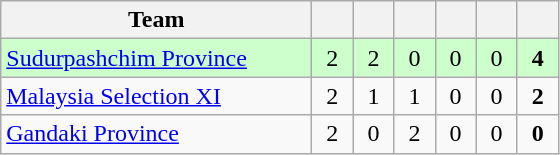<table class="wikitable" style="text-align:center">
<tr>
<th style="width:200px">Team</th>
<th width="20"></th>
<th width="20"></th>
<th width="20"></th>
<th width="20"></th>
<th width="20"></th>
<th width="20"></th>
</tr>
<tr style="background:#cfc">
<td style="text-align:left"><a href='#'>Sudurpashchim Province</a></td>
<td>2</td>
<td>2</td>
<td>0</td>
<td>0</td>
<td>0</td>
<td><strong>4</strong></td>
</tr>
<tr>
<td style="text-align:left"><a href='#'>Malaysia Selection XI</a></td>
<td>2</td>
<td>1</td>
<td>1</td>
<td>0</td>
<td>0</td>
<td><strong>2</strong></td>
</tr>
<tr>
<td style="text-align:left"><a href='#'>Gandaki Province</a></td>
<td>2</td>
<td>0</td>
<td>2</td>
<td>0</td>
<td>0</td>
<td><strong>0</strong></td>
</tr>
</table>
